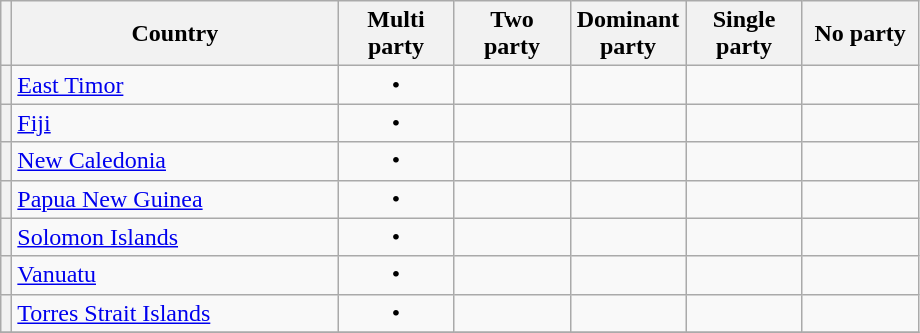<table class="wikitable" style="text-align:center">
<tr>
<th></th>
<th width="210">Country</th>
<th width="70">Multi party</th>
<th width="70">Two party</th>
<th width="70">Dominant party</th>
<th width="70">Single party</th>
<th width="70">No party</th>
</tr>
<tr>
<th></th>
<td style="text-align:left"><a href='#'>East Timor</a></td>
<td>•</td>
<td></td>
<td></td>
<td></td>
<td></td>
</tr>
<tr>
<th></th>
<td style="text-align:left"><a href='#'>Fiji</a></td>
<td>•</td>
<td></td>
<td></td>
<td></td>
<td></td>
</tr>
<tr>
<th></th>
<td style="text-align:left"><a href='#'>New Caledonia</a></td>
<td>•</td>
<td></td>
<td></td>
<td></td>
<td></td>
</tr>
<tr>
<th></th>
<td style="text-align:left"><a href='#'>Papua New Guinea</a></td>
<td>•</td>
<td></td>
<td></td>
<td></td>
<td></td>
</tr>
<tr>
<th></th>
<td style="text-align:left"><a href='#'>Solomon Islands</a></td>
<td>•</td>
<td></td>
<td></td>
<td></td>
<td></td>
</tr>
<tr>
<th></th>
<td style="text-align:left"><a href='#'>Vanuatu</a></td>
<td>•</td>
<td></td>
<td></td>
<td></td>
<td></td>
</tr>
<tr>
<th></th>
<td style="text-align:left"><a href='#'>Torres Strait Islands</a></td>
<td>•</td>
<td></td>
<td></td>
<td></td>
<td></td>
</tr>
<tr>
</tr>
</table>
